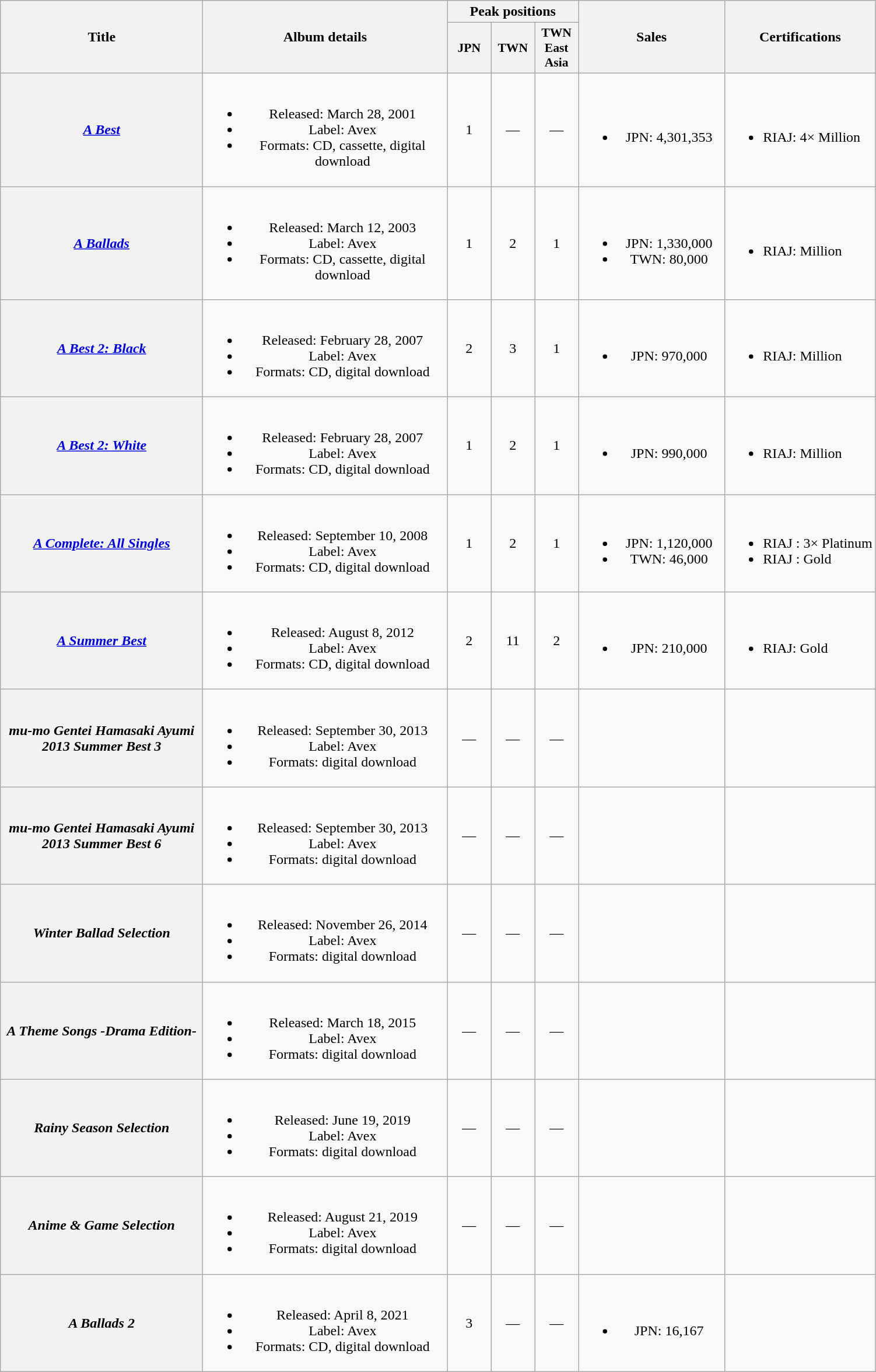<table class="wikitable plainrowheaders" style="text-align:center;">
<tr>
<th style="width:14em;" rowspan="2">Title</th>
<th style="width:17em;" rowspan="2">Album details</th>
<th colspan="3">Peak positions</th>
<th style="width:10em;" rowspan="2">Sales</th>
<th rowspan="2">Certifications</th>
</tr>
<tr>
<th scope="col" style="width:3em;font-size:90%;">JPN<br></th>
<th scope="col" style="width:3em;font-size:90%;">TWN<br></th>
<th scope="col" style="width:3em;font-size:90%;">TWN East Asia<br></th>
</tr>
<tr>
<th scope="row"><em><a href='#'>A Best</a></em></th>
<td><br><ul><li>Released: March 28, 2001</li><li>Label: Avex</li><li>Formats: CD, cassette, digital download</li></ul></td>
<td>1</td>
<td>—</td>
<td>—</td>
<td><br><ul><li>JPN: 4,301,353</li></ul></td>
<td align="left"><br><ul><li>RIAJ: 4× Million</li></ul></td>
</tr>
<tr>
<th scope="row"><em><a href='#'>A Ballads</a></em></th>
<td><br><ul><li>Released: March 12, 2003</li><li>Label: Avex</li><li>Formats: CD, cassette, digital download</li></ul></td>
<td>1</td>
<td>2</td>
<td>1</td>
<td><br><ul><li>JPN: 1,330,000</li><li>TWN: 80,000</li></ul></td>
<td align="left"><br><ul><li>RIAJ: Million</li></ul></td>
</tr>
<tr>
<th scope="row"><em><a href='#'>A Best 2: Black</a></em></th>
<td><br><ul><li>Released: February 28, 2007</li><li>Label: Avex</li><li>Formats: CD, digital download</li></ul></td>
<td>2</td>
<td>3</td>
<td>1</td>
<td><br><ul><li>JPN: 970,000</li></ul></td>
<td align="left"><br><ul><li>RIAJ: Million</li></ul></td>
</tr>
<tr>
<th scope="row"><em><a href='#'>A Best 2: White</a></em></th>
<td><br><ul><li>Released: February 28, 2007</li><li>Label: Avex</li><li>Formats: CD, digital download</li></ul></td>
<td>1</td>
<td>2</td>
<td>1</td>
<td><br><ul><li>JPN: 990,000</li></ul></td>
<td align="left"><br><ul><li>RIAJ: Million</li></ul></td>
</tr>
<tr>
<th scope="row"><em><a href='#'>A Complete: All Singles</a></em></th>
<td><br><ul><li>Released: September 10, 2008</li><li>Label: Avex</li><li>Formats: CD, digital download</li></ul></td>
<td>1</td>
<td>2</td>
<td>1</td>
<td><br><ul><li>JPN: 1,120,000</li><li>TWN: 46,000</li></ul></td>
<td align="left"><br><ul><li>RIAJ : 3× Platinum</li><li>RIAJ : Gold</li></ul></td>
</tr>
<tr>
<th scope="row"><em><a href='#'>A Summer Best</a></em></th>
<td><br><ul><li>Released: August 8, 2012</li><li>Label: Avex</li><li>Formats: CD, digital download</li></ul></td>
<td>2</td>
<td>11</td>
<td>2</td>
<td><br><ul><li>JPN: 210,000</li></ul></td>
<td align="left"><br><ul><li>RIAJ: Gold</li></ul></td>
</tr>
<tr>
<th scope="row"><em>mu-mo Gentei Hamasaki Ayumi 2013 Summer Best 3</em></th>
<td><br><ul><li>Released: September 30, 2013</li><li>Label: Avex</li><li>Formats: digital download</li></ul></td>
<td>—</td>
<td>—</td>
<td>—</td>
<td></td>
<td align="left"></td>
</tr>
<tr>
<th scope="row"><em>mu-mo Gentei Hamasaki Ayumi 2013 Summer Best 6</em></th>
<td><br><ul><li>Released: September 30, 2013</li><li>Label: Avex</li><li>Formats: digital download</li></ul></td>
<td>—</td>
<td>—</td>
<td>—</td>
<td></td>
<td align="left"></td>
</tr>
<tr>
<th scope="row"><em>Winter Ballad Selection</em></th>
<td><br><ul><li>Released: November 26, 2014</li><li>Label: Avex</li><li>Formats: digital download</li></ul></td>
<td>—</td>
<td>—</td>
<td>—</td>
<td></td>
<td align="left"></td>
</tr>
<tr>
<th scope="row"><em>A Theme Songs -Drama Edition-</em></th>
<td><br><ul><li>Released: March 18, 2015</li><li>Label: Avex</li><li>Formats: digital download</li></ul></td>
<td>—</td>
<td>—</td>
<td>—</td>
<td></td>
<td align="left"></td>
</tr>
<tr>
<th scope="row"><em>Rainy Season Selection</em></th>
<td><br><ul><li>Released: June 19, 2019</li><li>Label: Avex</li><li>Formats: digital download</li></ul></td>
<td>—</td>
<td>—</td>
<td>—</td>
<td></td>
<td align="left"></td>
</tr>
<tr>
<th scope="row"><em>Anime & Game Selection</em></th>
<td><br><ul><li>Released: August 21, 2019</li><li>Label: Avex</li><li>Formats: digital download</li></ul></td>
<td>—</td>
<td>—</td>
<td>—</td>
<td></td>
<td align="left"></td>
</tr>
<tr>
<th scope="row"><em>A Ballads 2</em></th>
<td><br><ul><li>Released: April 8, 2021</li><li>Label: Avex</li><li>Formats: CD, digital download</li></ul></td>
<td>3</td>
<td>—</td>
<td>—</td>
<td><br><ul><li>JPN: 16,167</li></ul></td>
<td align="left"></td>
</tr>
</table>
